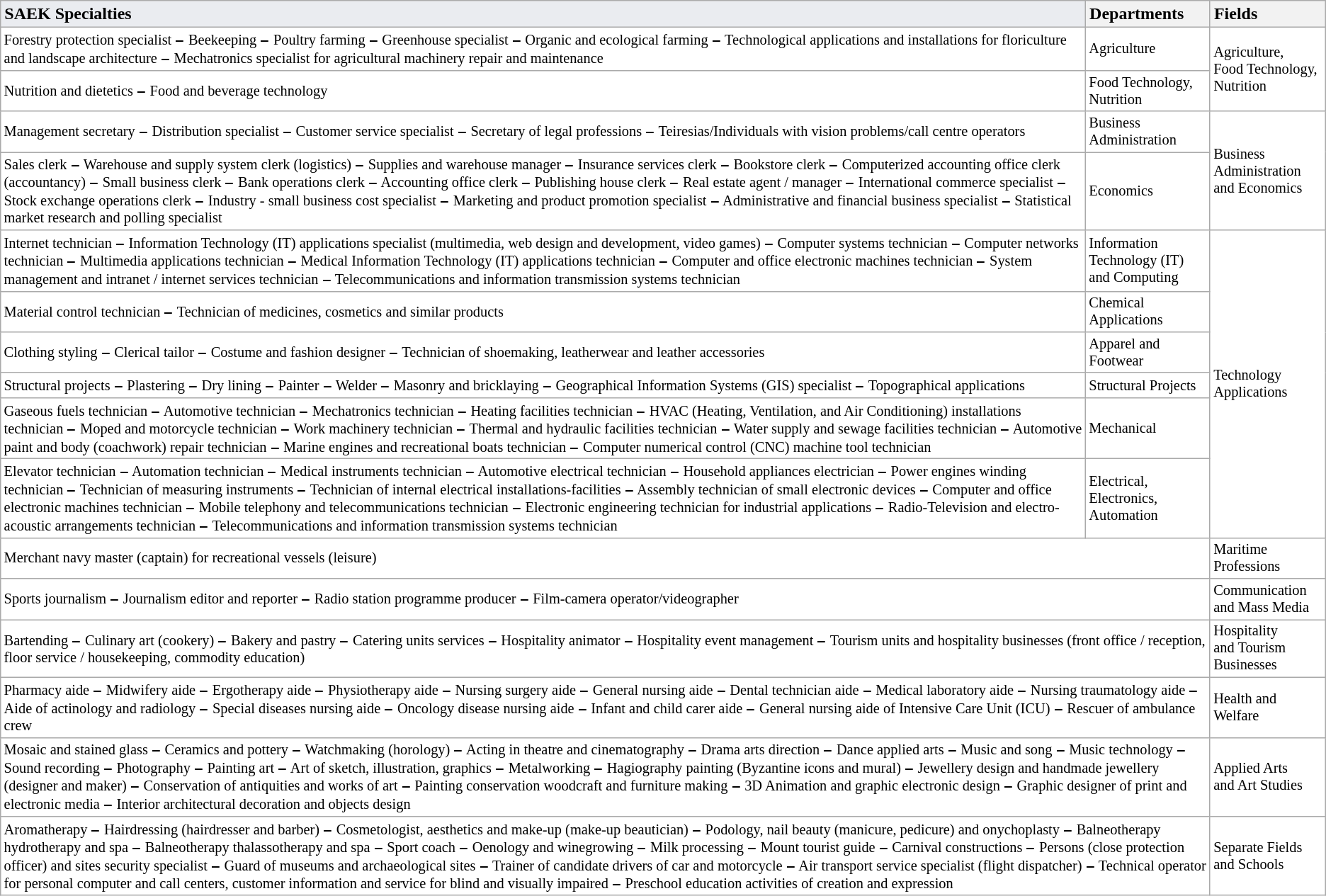<table class="mw-collapsible mw-collapsed wikitable" style="background:transparent;">
<tr>
<th style="text-align:left; background:#eaecf0;">SAEK Specialties</th>
<th style="text-align:left;">Departments</th>
<th style="text-align:left;">Fields</th>
</tr>
<tr style="font-size:85%;">
<td>Forestry protection specialist ‒ Beekeeping ‒ Poultry farming ‒ Greenhouse specialist ‒ Organic and ecological farming ‒ Technological applications and installations for floriculture and landscape architecture ‒ Mechatronics specialist for agricultural machinery repair and maintenance</td>
<td>Agriculture</td>
<td style="text-align: left"; colspan="2"; rowspan="2";>Agriculture, <br>Food Technology, Nutrition</td>
</tr>
<tr style="font-size:85%;">
<td>Nutrition and dietetics ‒ Food and beverage technology</td>
<td>Food Technology, Nutrition</td>
</tr>
<tr style="font-size:85%;">
<td>Management secretary ‒ Distribution specialist ‒ Customer service specialist ‒ Secretary of legal professions ‒ Teiresias/Individuals with vision problems/call centre operators</td>
<td>Business Administration</td>
<td style="text-align: left"; colspan="2"; rowspan="2";>Business Administration<br>and Economics</td>
</tr>
<tr style="font-size:85%;">
<td>Sales clerk ‒ Warehouse and supply system clerk (logistics) ‒ Supplies and warehouse manager ‒ Insurance services clerk ‒ Bookstore clerk ‒ Computerized accounting office clerk (accountancy) ‒ Small business clerk ‒ Bank operations clerk ‒ Accounting office clerk ‒ Publishing house clerk ‒ Real estate agent / manager ‒ International commerce specialist ‒ Stock exchange operations clerk ‒ Industry - small business cost specialist ‒ Marketing and product promotion specialist ‒ Administrative and financial business specialist ‒ Statistical market research and polling specialist</td>
<td>Economics</td>
</tr>
<tr style="font-size:85%;">
<td>Internet technician ‒ Information Technology (IT) applications specialist (multimedia, web design and development, video games) ‒ Computer systems technician ‒ Computer networks technician ‒ Multimedia applications technician ‒ Medical Information Technology (IT) applications technician ‒ Computer and office electronic machines technician ‒ System management and intranet / internet services technician ‒ Telecommunications and information transmission systems technician</td>
<td>Information Technology (IT)<br>and Computing</td>
<td style="text-align: left"; colspan="2"; rowspan="6";>Technology Applications</td>
</tr>
<tr style="font-size:85%;">
<td>Material control technician ‒ Technician of medicines, cosmetics and similar products</td>
<td>Chemical Applications</td>
</tr>
<tr style="font-size:85%;">
<td>Clothing styling ‒ Clerical tailor ‒ Costume and fashion designer ‒ Technician of shoemaking, leatherwear and leather accessories</td>
<td>Apparel and Footwear</td>
</tr>
<tr style="font-size:85%;">
<td>Structural projects ‒ Plastering ‒ Dry lining ‒ Painter ‒ Welder ‒ Masonry and bricklaying ‒ Geographical Information Systems (GIS) specialist ‒ Topographical applications</td>
<td>Structural Projects</td>
</tr>
<tr style="font-size:85%;">
<td>Gaseous fuels technician ‒ Automotive technician ‒ Mechatronics technician ‒ Heating facilities technician ‒ HVAC (Heating, Ventilation, and Air Conditioning) installations technician ‒ Moped and motorcycle technician ‒ Work machinery technician ‒ Thermal and hydraulic facilities technician ‒ Water supply and sewage facilities technician ‒ Automotive paint and body (coachwork) repair technician ‒ Marine engines and recreational boats technician ‒ Computer numerical control (CNC) machine tool technician</td>
<td>Mechanical</td>
</tr>
<tr style="font-size:85%;">
<td>Elevator technician ‒ Automation technician ‒ Medical instruments technician ‒ Automotive electrical technician ‒ Household appliances electrician ‒ Power engines winding technician ‒ Technician of measuring instruments ‒ Technician of internal electrical installations-facilities ‒ Assembly technician of small electronic devices ‒ Computer and office electronic machines technician ‒ Mobile telephony and telecommunications technician ‒ Electronic engineering technician for industrial applications ‒ Radio-Television and electro-acoustic arrangements technician ‒ Telecommunications and information transmission systems technician</td>
<td>Electrical, <br>Electronics, <br>Automation</td>
</tr>
<tr style="font-size:85%;">
<td colspan="2">Merchant navy master (captain) for recreational vessels (leisure)</td>
<td style="text-align: left">Maritime Professions</td>
</tr>
<tr style="font-size:85%;">
<td colspan="2">Sports journalism ‒ Journalism editor and reporter ‒ Radio station programme producer ‒ Film-camera operator/videographer</td>
<td style="text-align: left">Communication <br>and Mass Media</td>
</tr>
<tr style="font-size:85%;">
<td colspan="2">Bartending ‒ Culinary art (cookery) ‒ Bakery and pastry ‒ Catering units services ‒ Hospitality animator ‒ Hospitality event management ‒ Tourism units and hospitality businesses (front office / reception, floor service / housekeeping, commodity education)</td>
<td style="text-align: left">Hospitality <br>and Tourism Businesses</td>
</tr>
<tr style="font-size:85%;">
<td colspan="2">Pharmacy aide ‒ Midwifery aide ‒ Ergotherapy aide ‒ Physiotherapy aide ‒ Nursing surgery aide ‒ General nursing aide ‒ Dental technician aide ‒ Medical laboratory aide ‒ Nursing traumatology aide ‒ Aide of actinology and radiology ‒ Special diseases nursing aide ‒ Oncology disease nursing aide ‒ Infant and child carer aide ‒ General nursing aide of Intensive Care Unit (ICU) ‒ Rescuer of ambulance crew</td>
<td style="text-align: left">Health and Welfare</td>
</tr>
<tr style="font-size:85%;">
<td colspan="2">Mosaic and stained glass ‒ Ceramics and pottery ‒ Watchmaking (horology) ‒ Acting in theatre and cinematography ‒ Drama arts direction ‒ Dance applied arts ‒ Music and song ‒ Music technology ‒ Sound recording ‒ Photography ‒ Painting art ‒ Art of sketch, illustration, graphics ‒ Metalworking ‒ Hagiography painting (Byzantine icons and mural) ‒ Jewellery design and handmade jewellery (designer and maker) ‒ Conservation of antiquities and works of art ‒ Painting conservation woodcraft and furniture making ‒ 3D Animation and graphic electronic design ‒ Graphic designer of print and electronic media ‒ Interior architectural decoration and objects design</td>
<td style="text-align: left">Applied Arts <br>and Art Studies</td>
</tr>
<tr style="font-size:85%;">
<td colspan="2">Aromatherapy ‒ Hairdressing (hairdresser and barber) ‒ Cosmetologist, aesthetics and make-up (make-up beautician) ‒ Podology, nail beauty (manicure, pedicure) and onychoplasty ‒ Balneotherapy hydrotherapy and spa ‒ Balneotherapy thalassotherapy and spa ‒ Sport coach ‒ Oenology and winegrowing ‒ Milk processing ‒ Mount tourist guide ‒ Carnival constructions ‒ Persons (close protection officer) and sites security specialist ‒ Guard of museums and archaeological sites ‒ Trainer of candidate drivers of car and motorcycle ‒ Air transport service specialist (flight dispatcher) ‒ Technical operator for personal computer and call centers, customer information and service for blind and visually impaired ‒ Preschool education activities of creation and expression</td>
<td style="text-align: left">Separate Fields<br>and Schools</td>
</tr>
</table>
